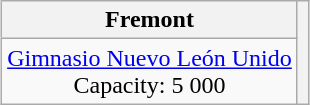<table class="wikitable" style="margin:1em auto; text-align:center;">
<tr>
<th style="border-left:none; border-right;">Fremont</th>
<th rowspan="6"></th>
</tr>
<tr>
<td><a href='#'>Gimnasio Nuevo León Unido</a><br>Capacity: 5 000</td>
</tr>
</table>
